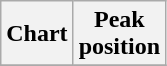<table class="wikitable plainrowheaders" style="text-align:center">
<tr>
<th scope="col">Chart</th>
<th scope="col">Peak<br>position</th>
</tr>
<tr>
</tr>
</table>
